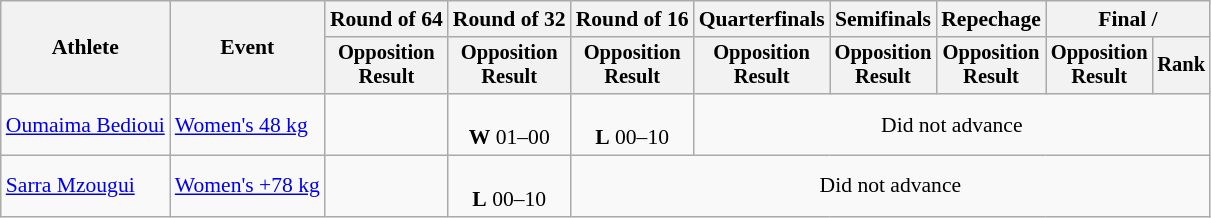<table class="wikitable" style="font-size:90%">
<tr>
<th rowspan="2">Athlete</th>
<th rowspan="2">Event</th>
<th>Round of 64</th>
<th>Round of 32</th>
<th>Round of 16</th>
<th>Quarterfinals</th>
<th>Semifinals</th>
<th>Repechage</th>
<th colspan=2>Final / </th>
</tr>
<tr style="font-size:95%">
<th>Opposition<br>Result</th>
<th>Opposition<br>Result</th>
<th>Opposition<br>Result</th>
<th>Opposition<br>Result</th>
<th>Opposition<br>Result</th>
<th>Opposition<br>Result</th>
<th>Opposition<br>Result</th>
<th>Rank</th>
</tr>
<tr align=center>
<td align=left><a href='#'>Oumaima Bedioui</a></td>
<td align=left><a href='#'>Women's 48 kg</a></td>
<td></td>
<td><br><strong>W</strong> 01–00</td>
<td><br><strong>L</strong> 00–10</td>
<td colspan="5">Did not advance</td>
</tr>
<tr align=center>
<td align=left><a href='#'>Sarra Mzougui</a></td>
<td align=left><a href='#'>Women's +78 kg</a></td>
<td></td>
<td><br><strong>L</strong> 00–10</td>
<td colspan="6">Did not advance</td>
</tr>
</table>
